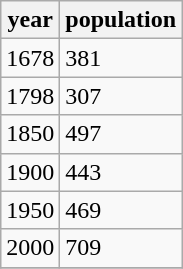<table class="wikitable">
<tr>
<th>year</th>
<th>population</th>
</tr>
<tr>
<td>1678</td>
<td>381</td>
</tr>
<tr>
<td>1798</td>
<td>307</td>
</tr>
<tr>
<td>1850</td>
<td>497</td>
</tr>
<tr>
<td>1900</td>
<td>443</td>
</tr>
<tr>
<td>1950</td>
<td>469</td>
</tr>
<tr>
<td>2000</td>
<td>709</td>
</tr>
<tr>
</tr>
</table>
